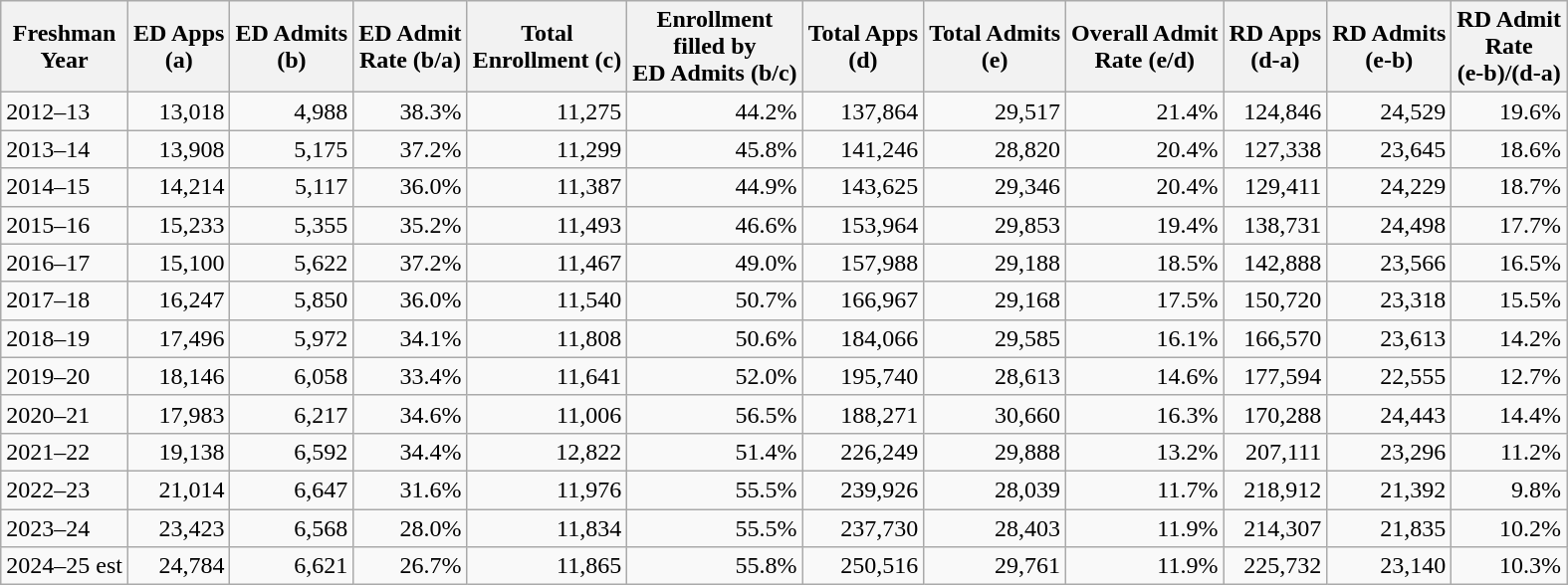<table class="wikitable align=right">
<tr>
<th>Freshman<br> Year</th>
<th>ED Apps<br> (a)</th>
<th>ED Admits<br> (b)</th>
<th>ED Admit<br> Rate (b/a)</th>
<th>Total <br>Enrollment (c)</th>
<th>Enrollment <br>filled by <br>ED Admits (b/c)</th>
<th>Total Apps<br> (d)</th>
<th>Total Admits<br> (e)</th>
<th>Overall Admit<br> Rate (e/d)</th>
<th>RD Apps<br> (d-a)</th>
<th>RD Admits<br> (e-b)</th>
<th>RD Admit<br> Rate<br> (e-b)/(d-a)</th>
</tr>
<tr>
<td>2012–13</td>
<td align="right">13,018</td>
<td align="right">4,988</td>
<td align="right">38.3%</td>
<td align="right">11,275</td>
<td align="right">44.2%</td>
<td align="right">137,864</td>
<td align="right">29,517</td>
<td align="right">21.4%</td>
<td align="right">124,846</td>
<td align="right">24,529</td>
<td align="right">19.6%</td>
</tr>
<tr>
<td>2013–14</td>
<td align="right">13,908</td>
<td align="right">5,175</td>
<td align="right">37.2%</td>
<td align="right">11,299</td>
<td align="right">45.8%</td>
<td align="right">141,246</td>
<td align="right">28,820</td>
<td align="right">20.4%</td>
<td align="right">127,338</td>
<td align="right">23,645</td>
<td align="right">18.6%</td>
</tr>
<tr>
<td>2014–15</td>
<td align="right">14,214</td>
<td align="right">5,117</td>
<td align="right">36.0%</td>
<td align="right">11,387</td>
<td align="right">44.9%</td>
<td align="right">143,625</td>
<td align="right">29,346</td>
<td align="right">20.4%</td>
<td align="right">129,411</td>
<td align="right">24,229</td>
<td align="right">18.7%</td>
</tr>
<tr>
<td>2015–16</td>
<td align="right">15,233</td>
<td align="right">5,355</td>
<td align="right">35.2%</td>
<td align="right">11,493</td>
<td align="right">46.6%</td>
<td align="right">153,964</td>
<td align="right">29,853</td>
<td align="right">19.4%</td>
<td align="right">138,731</td>
<td align="right">24,498</td>
<td align="right">17.7%</td>
</tr>
<tr>
<td>2016–17</td>
<td align="right">15,100</td>
<td align="right">5,622</td>
<td align="right">37.2%</td>
<td align="right">11,467</td>
<td align="right">49.0%</td>
<td align="right">157,988</td>
<td align="right">29,188</td>
<td align="right">18.5%</td>
<td align="right">142,888</td>
<td align="right">23,566</td>
<td align="right">16.5%</td>
</tr>
<tr>
<td>2017–18</td>
<td align="right">16,247</td>
<td align="right">5,850</td>
<td align="right">36.0%</td>
<td align="right">11,540</td>
<td align="right">50.7%</td>
<td align="right">166,967</td>
<td align="right">29,168</td>
<td align="right">17.5%</td>
<td align="right">150,720</td>
<td align="right">23,318</td>
<td align="right">15.5%</td>
</tr>
<tr>
<td>2018–19</td>
<td align="right">17,496</td>
<td align="right">5,972</td>
<td align="right">34.1%</td>
<td align="right">11,808</td>
<td align="right">50.6%</td>
<td align="right">184,066</td>
<td align="right">29,585</td>
<td align="right">16.1%</td>
<td align="right">166,570</td>
<td align="right">23,613</td>
<td align="right">14.2%</td>
</tr>
<tr>
<td>2019–20</td>
<td align="right">18,146</td>
<td align="right">6,058</td>
<td align="right">33.4%</td>
<td align="right">11,641</td>
<td align="right">52.0%</td>
<td align="right">195,740</td>
<td align="right">28,613</td>
<td align="right">14.6%</td>
<td align="right">177,594</td>
<td align="right">22,555</td>
<td align="right">12.7%</td>
</tr>
<tr>
<td>2020–21</td>
<td align="right">17,983</td>
<td align="right">6,217</td>
<td align="right">34.6%</td>
<td align="right">11,006</td>
<td align="right">56.5%</td>
<td align="right">188,271</td>
<td align="right">30,660</td>
<td align="right">16.3%</td>
<td align="right">170,288</td>
<td align="right">24,443</td>
<td align="right">14.4%</td>
</tr>
<tr>
<td>2021–22</td>
<td align="right">19,138</td>
<td align="right">6,592</td>
<td align="right">34.4%</td>
<td align="right">12,822</td>
<td align="right">51.4%</td>
<td align="right">226,249</td>
<td align="right">29,888</td>
<td align="right">13.2%</td>
<td align="right">207,111</td>
<td align="right">23,296</td>
<td align="right">11.2%</td>
</tr>
<tr>
<td>2022–23</td>
<td align="right">21,014</td>
<td align="right">6,647</td>
<td align="right">31.6%</td>
<td align="right">11,976</td>
<td align="right">55.5%</td>
<td align="right">239,926</td>
<td align="right">28,039</td>
<td align="right">11.7%</td>
<td align="right">218,912</td>
<td align="right">21,392</td>
<td align="right">9.8%</td>
</tr>
<tr>
<td>2023–24</td>
<td align="right">23,423</td>
<td align="right">6,568</td>
<td align="right">28.0%</td>
<td align="right">11,834</td>
<td align="right">55.5%</td>
<td align="right">237,730</td>
<td align="right">28,403</td>
<td align="right">11.9%</td>
<td align="right">214,307</td>
<td align="right">21,835</td>
<td align="right">10.2%</td>
</tr>
<tr>
<td>2024–25 est</td>
<td align="right">24,784</td>
<td align="right">6,621</td>
<td align="right">26.7%</td>
<td align="right">11,865</td>
<td align="right">55.8%</td>
<td align="right">250,516</td>
<td align="right">29,761</td>
<td align="right">11.9%</td>
<td align="right">225,732</td>
<td align="right">23,140</td>
<td align="right">10.3%</td>
</tr>
</table>
